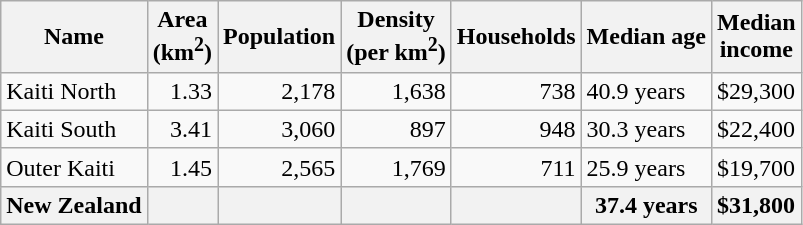<table class="wikitable">
<tr>
<th>Name</th>
<th>Area<br>(km<sup>2</sup>)</th>
<th>Population</th>
<th>Density<br>(per km<sup>2</sup>)</th>
<th>Households</th>
<th>Median age</th>
<th>Median<br>income</th>
</tr>
<tr>
<td>Kaiti North</td>
<td style="text-align:right;">1.33</td>
<td style="text-align:right;">2,178</td>
<td style="text-align:right;">1,638</td>
<td style="text-align:right;">738</td>
<td>40.9 years</td>
<td>$29,300</td>
</tr>
<tr>
<td>Kaiti South</td>
<td style="text-align:right;">3.41</td>
<td style="text-align:right;">3,060</td>
<td style="text-align:right;">897</td>
<td style="text-align:right;">948</td>
<td>30.3 years</td>
<td>$22,400</td>
</tr>
<tr>
<td>Outer Kaiti</td>
<td style="text-align:right;">1.45</td>
<td style="text-align:right;">2,565</td>
<td style="text-align:right;">1,769</td>
<td style="text-align:right;">711</td>
<td>25.9 years</td>
<td>$19,700</td>
</tr>
<tr>
<th>New Zealand</th>
<th></th>
<th></th>
<th></th>
<th></th>
<th>37.4 years</th>
<th style="text-align:left;">$31,800</th>
</tr>
</table>
